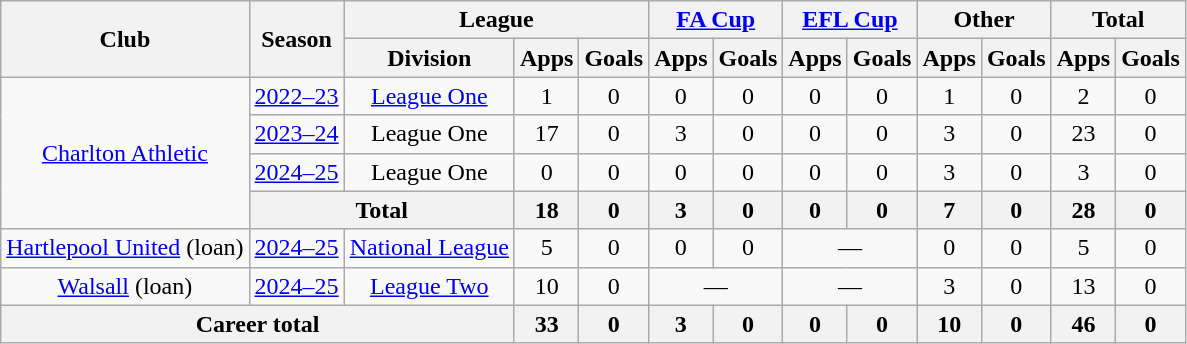<table class="wikitable" style="text-align: center">
<tr>
<th rowspan="2">Club</th>
<th rowspan="2">Season</th>
<th colspan="3">League</th>
<th colspan="2"><a href='#'>FA Cup</a></th>
<th colspan="2"><a href='#'>EFL Cup</a></th>
<th colspan="2">Other</th>
<th colspan="2">Total</th>
</tr>
<tr>
<th>Division</th>
<th>Apps</th>
<th>Goals</th>
<th>Apps</th>
<th>Goals</th>
<th>Apps</th>
<th>Goals</th>
<th>Apps</th>
<th>Goals</th>
<th>Apps</th>
<th>Goals</th>
</tr>
<tr>
<td rowspan="4"><a href='#'>Charlton Athletic</a></td>
<td><a href='#'>2022–23</a></td>
<td><a href='#'>League One</a></td>
<td>1</td>
<td>0</td>
<td>0</td>
<td>0</td>
<td>0</td>
<td>0</td>
<td>1</td>
<td>0</td>
<td>2</td>
<td>0</td>
</tr>
<tr>
<td><a href='#'>2023–24</a></td>
<td>League One</td>
<td>17</td>
<td>0</td>
<td>3</td>
<td>0</td>
<td>0</td>
<td>0</td>
<td>3</td>
<td>0</td>
<td>23</td>
<td>0</td>
</tr>
<tr>
<td><a href='#'>2024–25</a></td>
<td>League One</td>
<td>0</td>
<td>0</td>
<td>0</td>
<td>0</td>
<td>0</td>
<td>0</td>
<td>3</td>
<td>0</td>
<td>3</td>
<td>0</td>
</tr>
<tr>
<th colspan="2">Total</th>
<th>18</th>
<th>0</th>
<th>3</th>
<th>0</th>
<th>0</th>
<th>0</th>
<th>7</th>
<th>0</th>
<th>28</th>
<th>0</th>
</tr>
<tr>
<td><a href='#'>Hartlepool United</a> (loan)</td>
<td><a href='#'>2024–25</a></td>
<td><a href='#'>National League</a></td>
<td>5</td>
<td>0</td>
<td>0</td>
<td>0</td>
<td colspan="2">—</td>
<td>0</td>
<td>0</td>
<td>5</td>
<td>0</td>
</tr>
<tr>
<td><a href='#'>Walsall</a> (loan)</td>
<td><a href='#'>2024–25</a></td>
<td><a href='#'>League Two</a></td>
<td>10</td>
<td>0</td>
<td colspan="2">—</td>
<td colspan="2">—</td>
<td>3</td>
<td>0</td>
<td>13</td>
<td>0</td>
</tr>
<tr>
<th colspan="3">Career total</th>
<th>33</th>
<th>0</th>
<th>3</th>
<th>0</th>
<th>0</th>
<th>0</th>
<th>10</th>
<th>0</th>
<th>46</th>
<th>0</th>
</tr>
</table>
